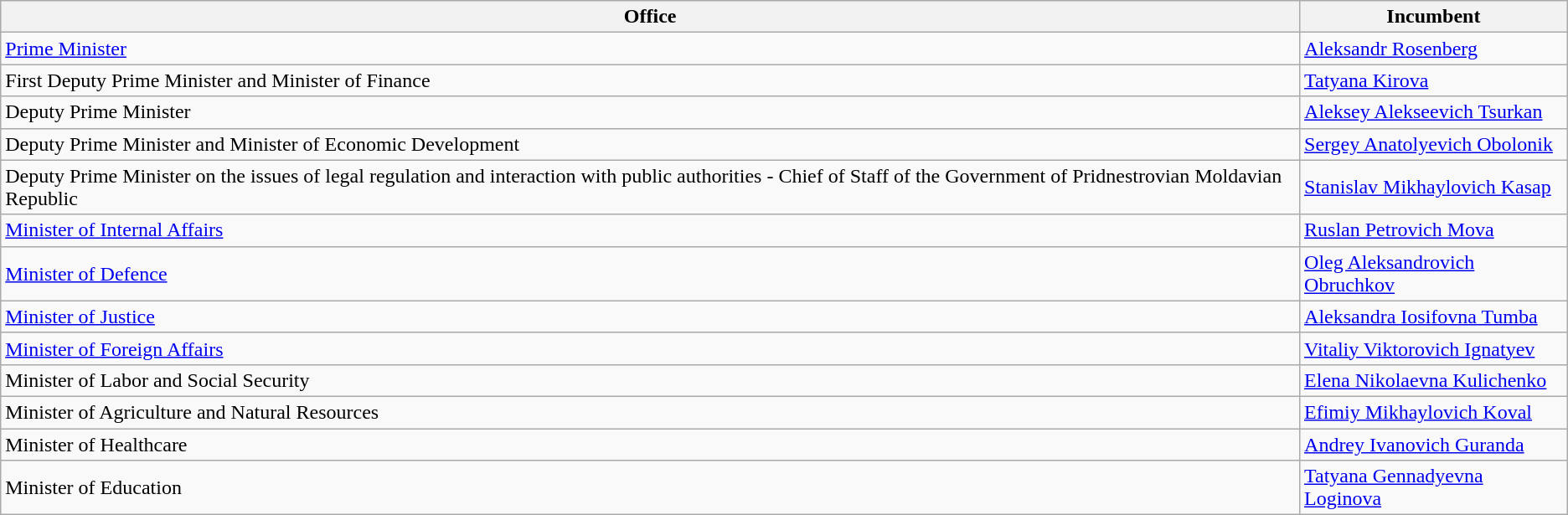<table class=wikitable>
<tr>
<th>Office</th>
<th>Incumbent</th>
</tr>
<tr>
<td><a href='#'>Prime Minister</a></td>
<td><a href='#'>Aleksandr Rosenberg</a></td>
</tr>
<tr>
<td>First Deputy Prime Minister and Minister of Finance</td>
<td><a href='#'>Tatyana Kirova</a></td>
</tr>
<tr>
<td>Deputy Prime Minister</td>
<td><a href='#'>Aleksey Alekseevich Tsurkan</a></td>
</tr>
<tr>
<td>Deputy Prime Minister and Minister of Economic Development</td>
<td><a href='#'>Sergey Anatolyevich Obolonik</a></td>
</tr>
<tr>
<td>Deputy Prime Minister on the issues of legal regulation and interaction with public authorities - Chief of Staff of the Government of Pridnestrovian Moldavian Republic</td>
<td><a href='#'>Stanislav Mikhaylovich Kasap</a></td>
</tr>
<tr>
<td><a href='#'>Minister of Internal Affairs</a></td>
<td><a href='#'>Ruslan Petrovich Mova</a></td>
</tr>
<tr>
<td><a href='#'>Minister of Defence</a></td>
<td><a href='#'>Oleg Aleksandrovich Obruchkov</a></td>
</tr>
<tr>
<td><a href='#'>Minister of Justice</a></td>
<td><a href='#'>Aleksandra Iosifovna Tumba</a></td>
</tr>
<tr>
<td><a href='#'>Minister of Foreign Affairs</a></td>
<td><a href='#'>Vitaliy Viktorovich Ignatyev</a></td>
</tr>
<tr>
<td>Minister of Labor and Social Security</td>
<td><a href='#'>Elena Nikolaevna Kulichenko</a></td>
</tr>
<tr>
<td>Minister of Agriculture and Natural Resources</td>
<td><a href='#'>Efimiy Mikhaylovich Koval</a></td>
</tr>
<tr>
<td>Minister of Healthcare</td>
<td><a href='#'>Andrey Ivanovich Guranda</a></td>
</tr>
<tr>
<td>Minister of Education</td>
<td><a href='#'>Tatyana Gennadyevna Loginova</a></td>
</tr>
</table>
